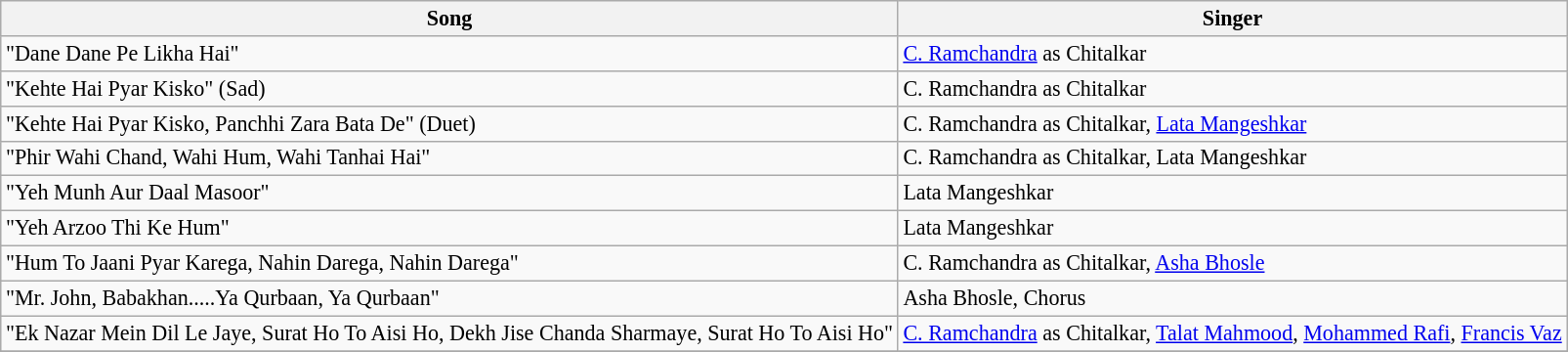<table class="wikitable" style="font-size:92%">
<tr>
<th>Song</th>
<th>Singer</th>
</tr>
<tr>
<td>"Dane Dane Pe Likha Hai"</td>
<td><a href='#'>C. Ramchandra</a> as Chitalkar</td>
</tr>
<tr>
<td>"Kehte Hai Pyar Kisko" (Sad)</td>
<td>C. Ramchandra as Chitalkar</td>
</tr>
<tr>
<td>"Kehte Hai Pyar Kisko, Panchhi Zara Bata De" (Duet)</td>
<td>C. Ramchandra as Chitalkar, <a href='#'>Lata Mangeshkar</a></td>
</tr>
<tr>
<td>"Phir Wahi Chand, Wahi Hum, Wahi Tanhai Hai"</td>
<td>C. Ramchandra as Chitalkar, Lata Mangeshkar</td>
</tr>
<tr>
<td>"Yeh Munh Aur Daal Masoor"</td>
<td>Lata Mangeshkar</td>
</tr>
<tr>
<td>"Yeh Arzoo Thi Ke Hum"</td>
<td>Lata Mangeshkar</td>
</tr>
<tr>
<td>"Hum To Jaani Pyar Karega, Nahin Darega, Nahin Darega"</td>
<td>C. Ramchandra as Chitalkar, <a href='#'>Asha Bhosle</a></td>
</tr>
<tr>
<td>"Mr. John, Babakhan.....Ya Qurbaan, Ya Qurbaan"</td>
<td>Asha Bhosle, Chorus</td>
</tr>
<tr>
<td>"Ek Nazar Mein Dil Le Jaye, Surat Ho To Aisi Ho, Dekh Jise Chanda Sharmaye, Surat Ho To Aisi Ho"</td>
<td><a href='#'>C. Ramchandra</a> as Chitalkar, <a href='#'>Talat Mahmood</a>, <a href='#'>Mohammed Rafi</a>, <a href='#'>Francis Vaz</a></td>
</tr>
<tr>
</tr>
</table>
